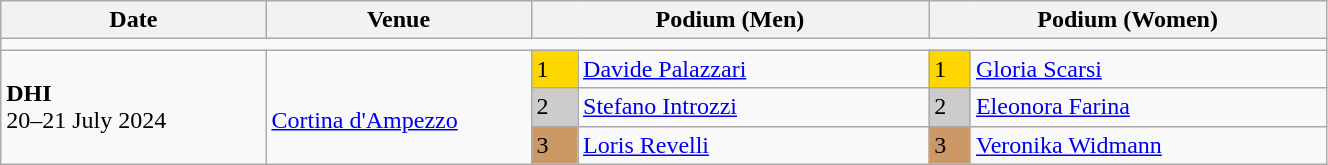<table class="wikitable" width=70%>
<tr>
<th>Date</th>
<th width=20%>Venue</th>
<th colspan=2 width=30%>Podium (Men)</th>
<th colspan=2 width=30%>Podium (Women)</th>
</tr>
<tr>
<td colspan=6></td>
</tr>
<tr>
<td rowspan=3><strong>DHI</strong> <br> 20–21 July 2024</td>
<td rowspan=3><br><a href='#'>Cortina d'Ampezzo</a></td>
<td bgcolor=FFD700>1</td>
<td><a href='#'>Davide Palazzari</a></td>
<td bgcolor=FFD700>1</td>
<td><a href='#'>Gloria Scarsi</a></td>
</tr>
<tr>
<td bgcolor=CCCCCC>2</td>
<td><a href='#'>Stefano Introzzi</a></td>
<td bgcolor=CCCCCC>2</td>
<td><a href='#'>Eleonora Farina</a></td>
</tr>
<tr>
<td bgcolor=CC9966>3</td>
<td><a href='#'>Loris Revelli</a></td>
<td bgcolor=CC9966>3</td>
<td><a href='#'>Veronika Widmann</a></td>
</tr>
</table>
